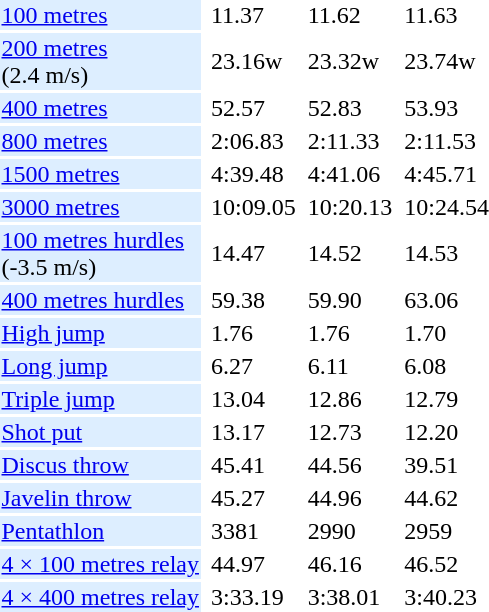<table>
<tr>
<td bgcolor = DDEEFF><a href='#'>100 metres</a></td>
<td></td>
<td>11.37</td>
<td></td>
<td>11.62</td>
<td></td>
<td>11.63</td>
</tr>
<tr>
<td bgcolor = DDEEFF><a href='#'>200 metres</a> <br> (2.4 m/s)</td>
<td></td>
<td>23.16w</td>
<td></td>
<td>23.32w</td>
<td></td>
<td>23.74w</td>
</tr>
<tr>
<td bgcolor = DDEEFF><a href='#'>400 metres</a></td>
<td></td>
<td>52.57</td>
<td></td>
<td>52.83</td>
<td></td>
<td>53.93</td>
</tr>
<tr>
<td bgcolor = DDEEFF><a href='#'>800 metres</a></td>
<td></td>
<td>2:06.83</td>
<td></td>
<td>2:11.33</td>
<td></td>
<td>2:11.53</td>
</tr>
<tr>
<td bgcolor = DDEEFF><a href='#'>1500 metres</a></td>
<td></td>
<td>4:39.48</td>
<td></td>
<td>4:41.06</td>
<td></td>
<td>4:45.71</td>
</tr>
<tr>
<td bgcolor = DDEEFF><a href='#'>3000 metres</a></td>
<td></td>
<td>10:09.05</td>
<td></td>
<td>10:20.13</td>
<td></td>
<td>10:24.54</td>
</tr>
<tr>
<td bgcolor = DDEEFF><a href='#'>100 metres hurdles</a> <br> (-3.5 m/s)</td>
<td></td>
<td>14.47</td>
<td></td>
<td>14.52</td>
<td></td>
<td>14.53</td>
</tr>
<tr>
<td bgcolor = DDEEFF><a href='#'>400 metres hurdles</a></td>
<td></td>
<td>59.38</td>
<td></td>
<td>59.90</td>
<td></td>
<td>63.06</td>
</tr>
<tr>
<td bgcolor = DDEEFF><a href='#'>High jump</a></td>
<td></td>
<td>1.76</td>
<td></td>
<td>1.76</td>
<td></td>
<td>1.70</td>
</tr>
<tr>
<td bgcolor = DDEEFF><a href='#'>Long jump</a></td>
<td></td>
<td>6.27</td>
<td></td>
<td>6.11</td>
<td></td>
<td>6.08</td>
</tr>
<tr>
<td bgcolor = DDEEFF><a href='#'>Triple jump</a></td>
<td></td>
<td>13.04</td>
<td></td>
<td>12.86</td>
<td></td>
<td>12.79</td>
</tr>
<tr>
<td bgcolor = DDEEFF><a href='#'>Shot put</a></td>
<td></td>
<td>13.17</td>
<td></td>
<td>12.73</td>
<td></td>
<td>12.20</td>
</tr>
<tr>
<td bgcolor = DDEEFF><a href='#'>Discus throw</a></td>
<td></td>
<td>45.41</td>
<td></td>
<td>44.56</td>
<td></td>
<td>39.51</td>
</tr>
<tr>
<td bgcolor = DDEEFF><a href='#'>Javelin throw</a></td>
<td></td>
<td>45.27</td>
<td></td>
<td>44.96</td>
<td></td>
<td>44.62</td>
</tr>
<tr>
<td bgcolor = DDEEFF><a href='#'>Pentathlon</a></td>
<td></td>
<td>3381</td>
<td></td>
<td>2990</td>
<td></td>
<td>2959</td>
</tr>
<tr>
<td bgcolor = DDEEFF><a href='#'>4 × 100 metres relay</a></td>
<td></td>
<td>44.97</td>
<td></td>
<td>46.16</td>
<td></td>
<td>46.52</td>
</tr>
<tr>
<td bgcolor = DDEEFF><a href='#'>4 × 400 metres relay</a></td>
<td></td>
<td>3:33.19</td>
<td></td>
<td>3:38.01</td>
<td></td>
<td>3:40.23</td>
</tr>
</table>
